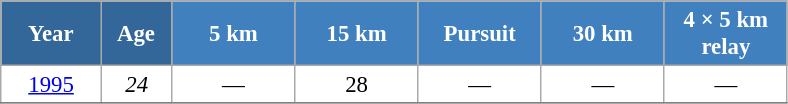<table class="wikitable" style="font-size:95%; text-align:center; border:grey solid 1px; border-collapse:collapse; background:#ffffff;">
<tr>
<th style="background-color:#369; color:white; width:60px;"> Year </th>
<th style="background-color:#369; color:white; width:40px;"> Age </th>
<th style="background-color:#4180be; color:white; width:75px;"> 5 km </th>
<th style="background-color:#4180be; color:white; width:75px;"> 15 km </th>
<th style="background-color:#4180be; color:white; width:75px;"> Pursuit </th>
<th style="background-color:#4180be; color:white; width:75px;"> 30 km </th>
<th style="background-color:#4180be; color:white; width:75px;"> 4 × 5 km <br> relay </th>
</tr>
<tr>
<td><a href='#'>1995</a></td>
<td><em>24</em></td>
<td>—</td>
<td>28</td>
<td>—</td>
<td>—</td>
<td>—</td>
</tr>
<tr>
</tr>
</table>
